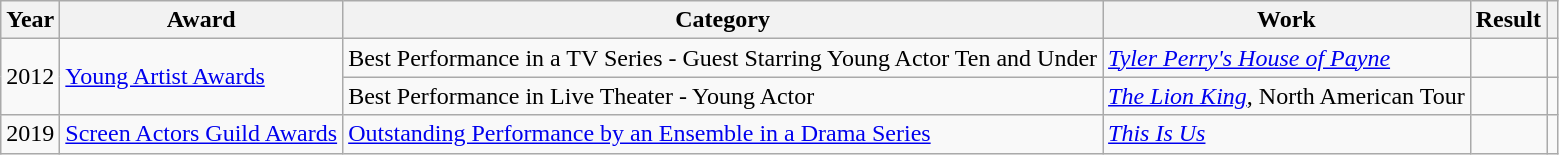<table class="wikitable sortable plainrowheaders">
<tr>
<th>Year</th>
<th>Award</th>
<th>Category</th>
<th>Work</th>
<th>Result</th>
<th scope="col" class="unsortable"></th>
</tr>
<tr>
<td rowspan="2">2012</td>
<td rowspan="2"><a href='#'>Young Artist Awards</a></td>
<td>Best Performance in a TV Series - Guest Starring Young Actor Ten and Under</td>
<td><em><a href='#'>Tyler Perry's House of Payne</a></em></td>
<td></td>
<td></td>
</tr>
<tr>
<td>Best Performance in Live Theater - Young Actor</td>
<td><em><a href='#'>The Lion King</a></em>, North American Tour</td>
<td></td>
<td></td>
</tr>
<tr>
<td>2019</td>
<td><a href='#'>Screen Actors Guild Awards</a></td>
<td><a href='#'>Outstanding Performance by an Ensemble in a Drama Series</a></td>
<td><em><a href='#'>This Is Us</a></em></td>
<td></td>
<td></td>
</tr>
</table>
